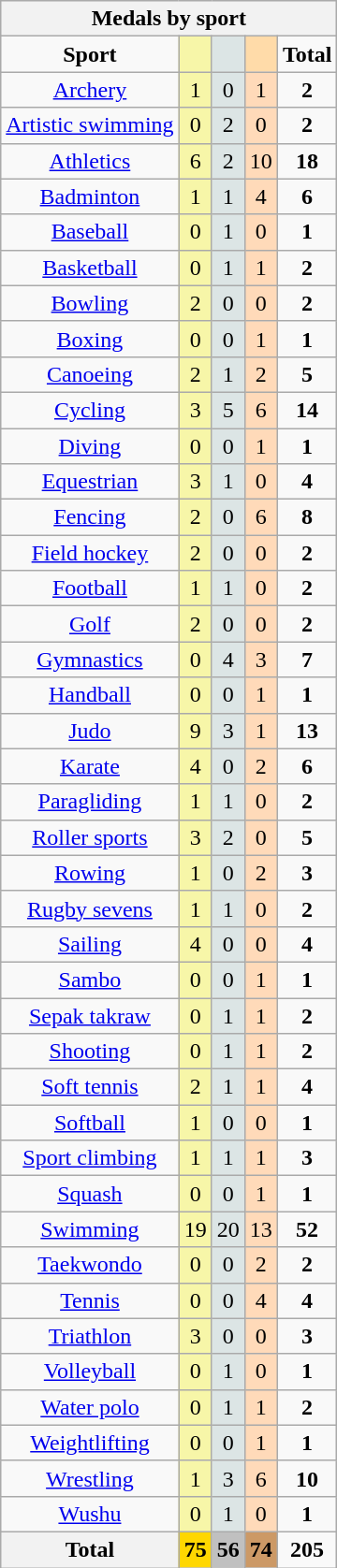<table class=wikitable style="text-align:center">
<tr style="background:#EFEFEF">
<th colspan=7>Medals by sport</th>
</tr>
<tr>
<td><strong>Sport</strong></td>
<td style="background:#F7F6A8"></td>
<td style="background:#DCE5E5"></td>
<td style="background:#FFDBA9"></td>
<td><strong>Total</strong></td>
</tr>
<tr>
<td><a href='#'>Archery</a></td>
<td style="background:#F7F6A8">1</td>
<td style="background:#DCE5E5">0</td>
<td style="background:#FFDAB9">1</td>
<td><strong>2</strong></td>
</tr>
<tr>
<td><a href='#'>Artistic swimming</a></td>
<td style="background:#F7F6A8">0</td>
<td style="background:#DCE5E5">2</td>
<td style="background:#FFDAB9">0</td>
<td><strong>2</strong></td>
</tr>
<tr>
<td><a href='#'>Athletics</a></td>
<td style="background:#F7F6A8">6</td>
<td style="background:#DCE5E5">2</td>
<td style="background:#FFDAB9">10</td>
<td><strong>18</strong></td>
</tr>
<tr>
<td><a href='#'>Badminton</a></td>
<td style="background:#F7F6A8">1</td>
<td style="background:#DCE5E5">1</td>
<td style="background:#FFDAB9">4</td>
<td><strong>6</strong></td>
</tr>
<tr>
<td><a href='#'>Baseball</a></td>
<td style="background:#F7F6A8">0</td>
<td style="background:#DCE5E5">1</td>
<td style="background:#FFDAB9">0</td>
<td><strong>1</strong></td>
</tr>
<tr>
<td><a href='#'>Basketball</a></td>
<td style="background:#F7F6A8">0</td>
<td style="background:#DCE5E5">1</td>
<td style="background:#FFDAB9">1</td>
<td><strong>2</strong></td>
</tr>
<tr>
<td><a href='#'>Bowling</a></td>
<td style="background:#F7F6A8">2</td>
<td style="background:#DCE5E5">0</td>
<td style="background:#FFDAB9">0</td>
<td><strong>2</strong></td>
</tr>
<tr>
<td><a href='#'>Boxing</a></td>
<td style="background:#F7F6A8">0</td>
<td style="background:#DCE5E5">0</td>
<td style="background:#FFDAB9">1</td>
<td><strong>1</strong></td>
</tr>
<tr>
<td><a href='#'>Canoeing</a></td>
<td style="background:#F7F6A8">2</td>
<td style="background:#DCE5E5">1</td>
<td style="background:#FFDAB9">2</td>
<td><strong>5</strong></td>
</tr>
<tr>
<td><a href='#'>Cycling</a></td>
<td style="background:#F7F6A8">3</td>
<td style="background:#DCE5E5">5</td>
<td style="background:#FFDAB9">6</td>
<td><strong>14</strong></td>
</tr>
<tr>
<td><a href='#'>Diving</a></td>
<td style="background:#F7F6A8">0</td>
<td style="background:#DCE5E5">0</td>
<td style="background:#FFDAB9">1</td>
<td><strong>1</strong></td>
</tr>
<tr>
<td><a href='#'>Equestrian</a></td>
<td style="background:#F7F6A8">3</td>
<td style="background:#DCE5E5">1</td>
<td style="background:#FFDAB9">0</td>
<td><strong>4</strong></td>
</tr>
<tr>
<td><a href='#'>Fencing</a></td>
<td style="background:#F7F6A8">2</td>
<td style="background:#DCE5E5">0</td>
<td style="background:#FFDAB9">6</td>
<td><strong>8</strong></td>
</tr>
<tr>
<td><a href='#'>Field hockey</a></td>
<td style="background:#F7F6A8">2</td>
<td style="background:#DCE5E5">0</td>
<td style="background:#FFDAB9">0</td>
<td><strong>2</strong></td>
</tr>
<tr>
<td><a href='#'>Football</a></td>
<td style="background:#F7F6A8">1</td>
<td style="background:#DCE5E5">1</td>
<td style="background:#FFDAB9">0</td>
<td><strong>2</strong></td>
</tr>
<tr>
<td><a href='#'>Golf</a></td>
<td style="background:#F7F6A8">2</td>
<td style="background:#DCE5E5">0</td>
<td style="background:#FFDAB9">0</td>
<td><strong>2</strong></td>
</tr>
<tr>
<td><a href='#'>Gymnastics</a></td>
<td style="background:#F7F6A8">0</td>
<td style="background:#DCE5E5">4</td>
<td style="background:#FFDAB9">3</td>
<td><strong>7</strong></td>
</tr>
<tr>
<td><a href='#'>Handball</a></td>
<td style="background:#F7F6A8">0</td>
<td style="background:#DCE5E5">0</td>
<td style="background:#FFDAB9">1</td>
<td><strong>1</strong></td>
</tr>
<tr>
<td><a href='#'>Judo</a></td>
<td style="background:#F7F6A8">9</td>
<td style="background:#DCE5E5">3</td>
<td style="background:#FFDAB9">1</td>
<td><strong>13</strong></td>
</tr>
<tr>
<td><a href='#'>Karate</a></td>
<td style="background:#F7F6A8">4</td>
<td style="background:#DCE5E5">0</td>
<td style="background:#FFDAB9">2</td>
<td><strong>6</strong></td>
</tr>
<tr>
<td><a href='#'>Paragliding</a></td>
<td style="background:#F7F6A8">1</td>
<td style="background:#DCE5E5">1</td>
<td style="background:#FFDAB9">0</td>
<td><strong>2</strong></td>
</tr>
<tr>
<td><a href='#'>Roller sports</a></td>
<td style="background:#F7F6A8">3</td>
<td style="background:#DCE5E5">2</td>
<td style="background:#FFDAB9">0</td>
<td><strong>5</strong></td>
</tr>
<tr>
<td><a href='#'>Rowing</a></td>
<td style="background:#F7F6A8">1</td>
<td style="background:#DCE5E5">0</td>
<td style="background:#FFDAB9">2</td>
<td><strong>3</strong></td>
</tr>
<tr>
<td><a href='#'>Rugby sevens</a></td>
<td style="background:#F7F6A8">1</td>
<td style="background:#DCE5E5">1</td>
<td style="background:#FFDAB9">0</td>
<td><strong>2</strong></td>
</tr>
<tr>
<td><a href='#'>Sailing</a></td>
<td style="background:#F7F6A8">4</td>
<td style="background:#DCE5E5">0</td>
<td style="background:#FFDAB9">0</td>
<td><strong>4</strong></td>
</tr>
<tr>
<td><a href='#'>Sambo</a></td>
<td style="background:#F7F6A8">0</td>
<td style="background:#DCE5E5">0</td>
<td style="background:#FFDAB9">1</td>
<td><strong>1</strong></td>
</tr>
<tr>
<td><a href='#'>Sepak takraw</a></td>
<td style="background:#F7F6A8">0</td>
<td style="background:#DCE5E5">1</td>
<td style="background:#FFDAB9">1</td>
<td><strong>2</strong></td>
</tr>
<tr>
<td><a href='#'>Shooting</a></td>
<td style="background:#F7F6A8">0</td>
<td style="background:#DCE5E5">1</td>
<td style="background:#FFDAB9">1</td>
<td><strong>2</strong></td>
</tr>
<tr>
<td><a href='#'>Soft tennis</a></td>
<td style="background:#F7F6A8">2</td>
<td style="background:#DCE5E5">1</td>
<td style="background:#FFDAB9">1</td>
<td><strong>4</strong></td>
</tr>
<tr>
<td><a href='#'>Softball</a></td>
<td style="background:#F7F6A8">1</td>
<td style="background:#DCE5E5">0</td>
<td style="background:#FFDAB9">0</td>
<td><strong>1</strong></td>
</tr>
<tr>
<td><a href='#'>Sport climbing</a></td>
<td style="background:#F7F6A8">1</td>
<td style="background:#DCE5E5">1</td>
<td style="background:#FFDAB9">1</td>
<td><strong>3</strong></td>
</tr>
<tr>
<td><a href='#'>Squash</a></td>
<td style="background:#F7F6A8">0</td>
<td style="background:#DCE5E5">0</td>
<td style="background:#FFDAB9">1</td>
<td><strong>1</strong></td>
</tr>
<tr>
<td><a href='#'>Swimming</a></td>
<td style="background:#F7F6A8">19</td>
<td style="background:#DCE5E5">20</td>
<td style="background:#FFDAB9">13</td>
<td><strong>52</strong></td>
</tr>
<tr>
<td><a href='#'>Taekwondo</a></td>
<td style="background:#F7F6A8">0</td>
<td style="background:#DCE5E5">0</td>
<td style="background:#FFDAB9">2</td>
<td><strong>2</strong></td>
</tr>
<tr>
<td><a href='#'>Tennis</a></td>
<td style="background:#F7F6A8">0</td>
<td style="background:#DCE5E5">0</td>
<td style="background:#FFDAB9">4</td>
<td><strong>4</strong></td>
</tr>
<tr>
<td><a href='#'>Triathlon</a></td>
<td style="background:#F7F6A8">3</td>
<td style="background:#DCE5E5">0</td>
<td style="background:#FFDAB9">0</td>
<td><strong>3</strong></td>
</tr>
<tr>
<td><a href='#'>Volleyball</a></td>
<td style="background:#F7F6A8">0</td>
<td style="background:#DCE5E5">1</td>
<td style="background:#FFDAB9">0</td>
<td><strong>1</strong></td>
</tr>
<tr>
<td><a href='#'>Water polo</a></td>
<td style="background:#F7F6A8">0</td>
<td style="background:#DCE5E5">1</td>
<td style="background:#FFDAB9">1</td>
<td><strong>2</strong></td>
</tr>
<tr>
<td><a href='#'>Weightlifting</a></td>
<td style="background:#F7F6A8">0</td>
<td style="background:#DCE5E5">0</td>
<td style="background:#FFDAB9">1</td>
<td><strong>1</strong></td>
</tr>
<tr>
<td><a href='#'>Wrestling</a></td>
<td style="background:#F7F6A8">1</td>
<td style="background:#DCE5E5">3</td>
<td style="background:#FFDAB9">6</td>
<td><strong>10</strong></td>
</tr>
<tr>
<td><a href='#'>Wushu</a></td>
<td style="background:#F7F6A8">0</td>
<td style="background:#DCE5E5">1</td>
<td style="background:#FFDAB9">0</td>
<td><strong>1</strong></td>
</tr>
<tr>
<th>Total</th>
<td style="background:gold;"><strong>75</strong></td>
<td style="background:silver;"><strong>56</strong></td>
<td style="background:#c96;"><strong>74</strong></td>
<td><strong>205</strong></td>
</tr>
</table>
